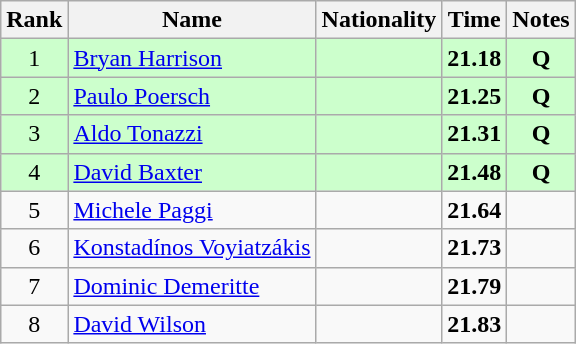<table class="wikitable sortable" style="text-align:center">
<tr>
<th>Rank</th>
<th>Name</th>
<th>Nationality</th>
<th>Time</th>
<th>Notes</th>
</tr>
<tr bgcolor=ccffcc>
<td>1</td>
<td align=left><a href='#'>Bryan Harrison</a></td>
<td align=left></td>
<td><strong>21.18</strong></td>
<td><strong>Q</strong></td>
</tr>
<tr bgcolor=ccffcc>
<td>2</td>
<td align=left><a href='#'>Paulo Poersch</a></td>
<td align=left></td>
<td><strong>21.25</strong></td>
<td><strong>Q</strong></td>
</tr>
<tr bgcolor=ccffcc>
<td>3</td>
<td align=left><a href='#'>Aldo Tonazzi</a></td>
<td align=left></td>
<td><strong>21.31</strong></td>
<td><strong>Q</strong></td>
</tr>
<tr bgcolor=ccffcc>
<td>4</td>
<td align=left><a href='#'>David Baxter</a></td>
<td align=left></td>
<td><strong>21.48</strong></td>
<td><strong>Q</strong></td>
</tr>
<tr>
<td>5</td>
<td align=left><a href='#'>Michele Paggi</a></td>
<td align=left></td>
<td><strong>21.64</strong></td>
<td></td>
</tr>
<tr>
<td>6</td>
<td align=left><a href='#'>Konstadínos Voyiatzákis</a></td>
<td align=left></td>
<td><strong>21.73</strong></td>
<td></td>
</tr>
<tr>
<td>7</td>
<td align=left><a href='#'>Dominic Demeritte</a></td>
<td align=left></td>
<td><strong>21.79</strong></td>
<td></td>
</tr>
<tr>
<td>8</td>
<td align=left><a href='#'>David Wilson</a></td>
<td align=left></td>
<td><strong>21.83</strong></td>
<td></td>
</tr>
</table>
